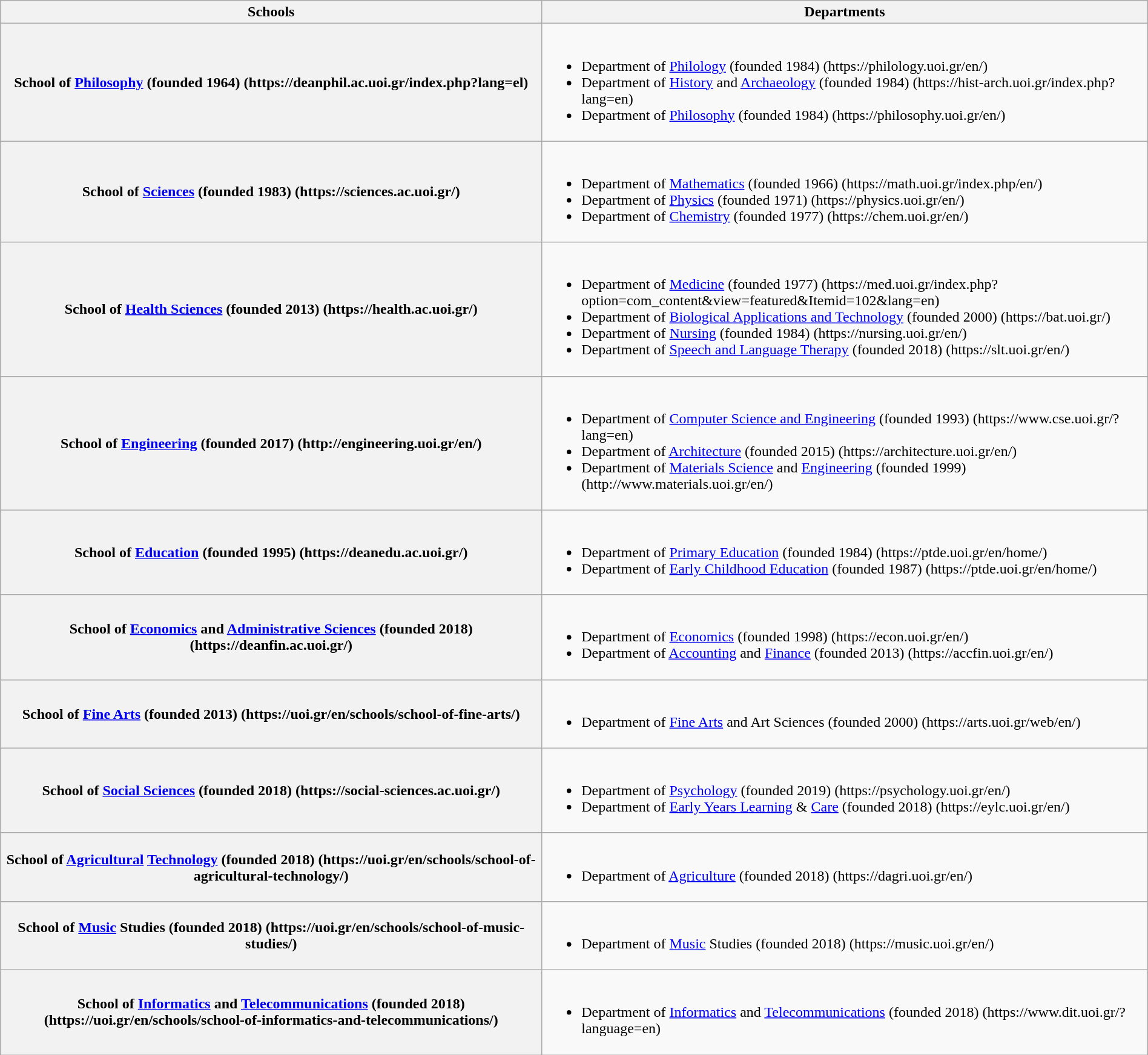<table class="wikitable" style="margin: 1em auto;">
<tr>
<th>Schools</th>
<th>Departments</th>
</tr>
<tr>
<th>School of <a href='#'>Philosophy</a> (founded 1964) (https://deanphil.ac.uoi.gr/index.php?lang=el) </th>
<td><br><ul><li>Department of <a href='#'>Philology</a> (founded 1984) (https://philology.uoi.gr/en/)</li><li>Department of <a href='#'>History</a> and <a href='#'>Archaeology</a> (founded 1984) (https://hist-arch.uoi.gr/index.php?lang=en)</li><li>Department of <a href='#'>Philosophy</a> (founded 1984) (https://philosophy.uoi.gr/en/)</li></ul></td>
</tr>
<tr>
<th>School of <a href='#'>Sciences</a> (founded 1983) (https://sciences.ac.uoi.gr/) </th>
<td><br><ul><li>Department of <a href='#'>Mathematics</a> (founded 1966) (https://math.uoi.gr/index.php/en/)</li><li>Department of <a href='#'>Physics</a> (founded 1971) (https://physics.uoi.gr/en/)</li><li>Department of <a href='#'>Chemistry</a> (founded 1977) (https://chem.uoi.gr/en/)</li></ul></td>
</tr>
<tr>
<th>School of <a href='#'>Health Sciences</a> (founded 2013) (https://health.ac.uoi.gr/) </th>
<td><br><ul><li>Department of <a href='#'>Medicine</a> (founded 1977) (https://med.uoi.gr/index.php?option=com_content&view=featured&Itemid=102&lang=en)</li><li>Department of <a href='#'>Biological Applications and Technology</a> (founded 2000) (https://bat.uoi.gr/) </li><li>Department of <a href='#'>Nursing</a> (founded 1984) (https://nursing.uoi.gr/en/)</li><li>Department of <a href='#'>Speech and Language Therapy</a> (founded 2018) (https://slt.uoi.gr/en/)</li></ul></td>
</tr>
<tr>
<th>School of <a href='#'>Engineering</a> (founded 2017) (http://engineering.uoi.gr/en/)</th>
<td><br><ul><li>Department of <a href='#'>Computer Science and Engineering</a> (founded 1993) (https://www.cse.uoi.gr/?lang=en)</li><li>Department of <a href='#'>Architecture</a> (founded 2015) (https://architecture.uoi.gr/en/)</li><li>Department of <a href='#'>Materials Science</a> and <a href='#'>Engineering</a> (founded 1999) (http://www.materials.uoi.gr/en/)</li></ul></td>
</tr>
<tr>
<th>School of <a href='#'>Education</a> (founded 1995) (https://deanedu.ac.uoi.gr/) </th>
<td><br><ul><li>Department of <a href='#'>Primary Education</a> (founded 1984) (https://ptde.uoi.gr/en/home/)</li><li>Department of <a href='#'>Early Childhood Education</a> (founded 1987) (https://ptde.uoi.gr/en/home/)</li></ul></td>
</tr>
<tr>
<th>School of <a href='#'>Economics</a> and <a href='#'>Administrative Sciences</a> (founded 2018) (https://deanfin.ac.uoi.gr/) </th>
<td><br><ul><li>Department of <a href='#'>Economics</a> (founded 1998) (https://econ.uoi.gr/en/)</li><li>Department of <a href='#'>Accounting</a> and <a href='#'>Finance</a> (founded 2013) (https://accfin.uoi.gr/en/)</li></ul></td>
</tr>
<tr>
<th>School of <a href='#'>Fine Arts</a> (founded 2013) (https://uoi.gr/en/schools/school-of-fine-arts/)</th>
<td><br><ul><li>Department of <a href='#'>Fine Arts</a> and Art Sciences (founded 2000) (https://arts.uoi.gr/web/en/)</li></ul></td>
</tr>
<tr>
<th>School of <a href='#'>Social Sciences</a> (founded 2018) (https://social-sciences.ac.uoi.gr/) </th>
<td><br><ul><li>Department of <a href='#'>Psychology</a> (founded 2019) (https://psychology.uoi.gr/en/)</li><li>Department of <a href='#'>Early Years Learning</a> & <a href='#'>Care</a> (founded 2018) (https://eylc.uoi.gr/en/)</li></ul></td>
</tr>
<tr>
<th>School of <a href='#'>Agricultural</a> <a href='#'>Technology</a> (founded 2018) (https://uoi.gr/en/schools/school-of-agricultural-technology/)</th>
<td><br><ul><li>Department of <a href='#'>Agriculture</a> (founded 2018) (https://dagri.uoi.gr/en/)</li></ul></td>
</tr>
<tr>
<th>School of <a href='#'>Music</a> Studies (founded 2018) (https://uoi.gr/en/schools/school-of-music-studies/)</th>
<td><br><ul><li>Department of <a href='#'>Music</a> Studies (founded 2018) (https://music.uoi.gr/en/)</li></ul></td>
</tr>
<tr>
<th>School of <a href='#'>Informatics</a> and <a href='#'>Telecommunications</a> (founded 2018) (https://uoi.gr/en/schools/school-of-informatics-and-telecommunications/)</th>
<td><br><ul><li>Department of <a href='#'>Informatics</a> and <a href='#'>Telecommunications</a> (founded 2018) (https://www.dit.uoi.gr/?language=en)</li></ul></td>
</tr>
</table>
